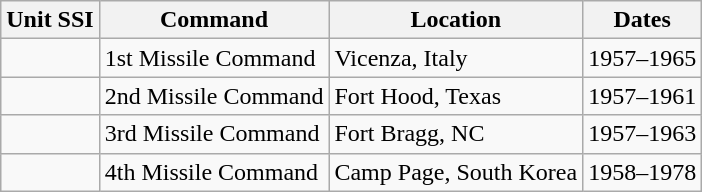<table class="wikitable">
<tr>
<th>Unit SSI</th>
<th>Command</th>
<th>Location</th>
<th>Dates</th>
</tr>
<tr>
<td></td>
<td>1st Missile Command</td>
<td>Vicenza, Italy</td>
<td>1957–1965</td>
</tr>
<tr>
<td></td>
<td>2nd Missile Command</td>
<td>Fort Hood, Texas</td>
<td>1957–1961</td>
</tr>
<tr>
<td></td>
<td>3rd Missile Command</td>
<td>Fort Bragg, NC</td>
<td>1957–1963</td>
</tr>
<tr>
<td></td>
<td>4th Missile Command</td>
<td>Camp Page, South Korea</td>
<td>1958–1978</td>
</tr>
</table>
